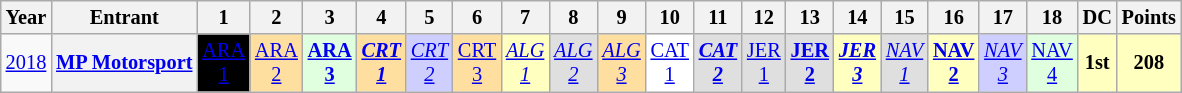<table class="wikitable" style="text-align:center; font-size:85%;">
<tr>
<th>Year</th>
<th>Entrant</th>
<th>1</th>
<th>2</th>
<th>3</th>
<th>4</th>
<th>5</th>
<th>6</th>
<th>7</th>
<th>8</th>
<th>9</th>
<th>10</th>
<th>11</th>
<th>12</th>
<th>13</th>
<th>14</th>
<th>15</th>
<th>16</th>
<th>17</th>
<th>18</th>
<th>DC</th>
<th>Points</th>
</tr>
<tr>
<td><a href='#'>2018</a></td>
<th nowrap><a href='#'>MP Motorsport</a></th>
<td style="background:#000000;color:#FFFFFF;"><a href='#'><span>ARA<br>1</span></a><br></td>
<td style="background:#FFDF9F;"><a href='#'>ARA<br>2</a><br></td>
<td style="background:#DFFFDF;"><strong><a href='#'>ARA<br>3</a></strong><br></td>
<td style="background:#FFDF9F;"><strong><em><a href='#'>CRT<br>1</a></em></strong><br></td>
<td style="background:#CFCFFF;"><em><a href='#'>CRT<br>2</a></em><br></td>
<td style="background:#FFDF9F;"><a href='#'>CRT<br>3</a><br></td>
<td style="background:#FFFFBF;"><em><a href='#'>ALG<br>1</a></em><br></td>
<td style="background:#DFDFDF;"><em><a href='#'>ALG<br>2</a></em><br></td>
<td style="background:#FFDF9F;"><em><a href='#'>ALG<br>3</a></em><br></td>
<td style="background:#FFFFFF;"><a href='#'>CAT<br>1</a><br></td>
<td style="background:#DFDFDF;"><strong><em><a href='#'>CAT<br>2</a></em></strong><br></td>
<td style="background:#DFDFDF;"><a href='#'>JER<br>1</a><br></td>
<td style="background:#DFDFDF;"><strong><a href='#'>JER<br>2</a></strong><br></td>
<td style="background:#FFFFBF;"><strong><em><a href='#'>JER<br>3</a></em></strong><br></td>
<td style="background:#DFDFDF;"><em><a href='#'>NAV<br>1</a></em><br></td>
<td style="background:#FFFFBF;"><strong><a href='#'>NAV<br>2</a></strong><br></td>
<td style="background:#CFCFFF;"><em><a href='#'>NAV<br>3</a></em><br></td>
<td style="background:#DFFFDF;"><a href='#'>NAV<br>4</a><br></td>
<th style="background:#FFFFBF;">1st</th>
<th style="background:#FFFFBF;">208</th>
</tr>
</table>
